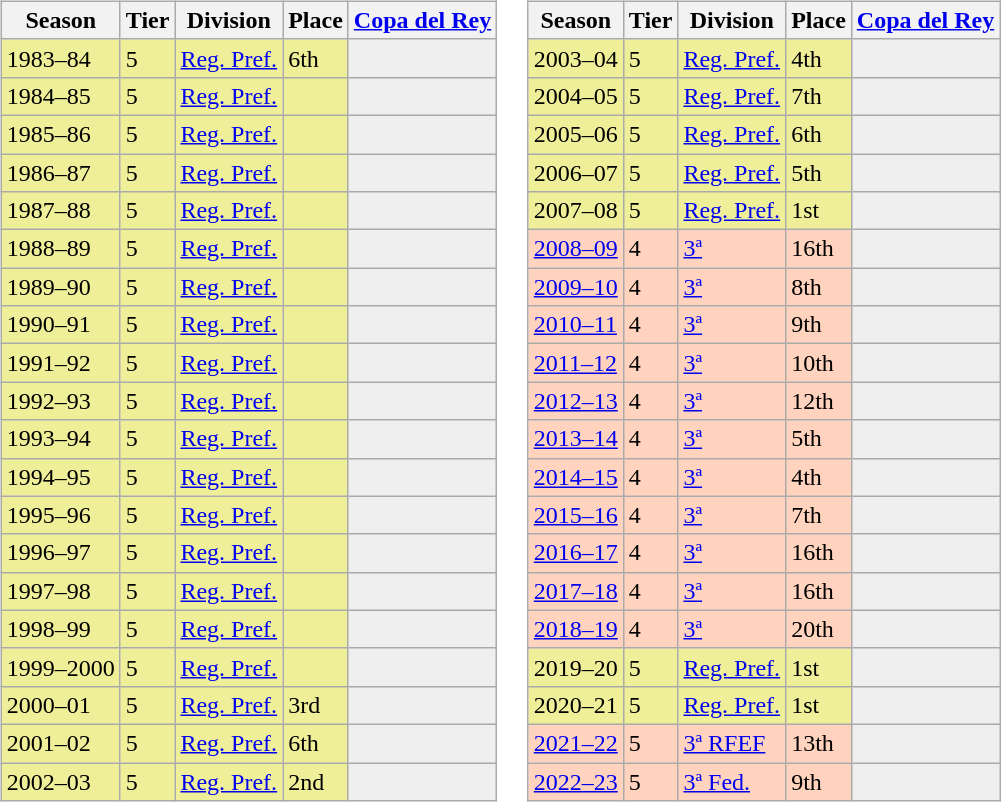<table>
<tr>
<td valign="top" width=0%><br><table class="wikitable">
<tr style="background:#f0f6fa;">
<th>Season</th>
<th>Tier</th>
<th>Division</th>
<th>Place</th>
<th><a href='#'>Copa del Rey</a></th>
</tr>
<tr>
<td style="background:#EFEF99;">1983–84</td>
<td style="background:#EFEF99;">5</td>
<td style="background:#EFEF99;"><a href='#'>Reg. Pref.</a></td>
<td style="background:#EFEF99;">6th</td>
<th style="background:#efefef;"></th>
</tr>
<tr>
<td style="background:#EFEF99;">1984–85</td>
<td style="background:#EFEF99;">5</td>
<td style="background:#EFEF99;"><a href='#'>Reg. Pref.</a></td>
<td style="background:#EFEF99;"></td>
<th style="background:#efefef;"></th>
</tr>
<tr>
<td style="background:#EFEF99;">1985–86</td>
<td style="background:#EFEF99;">5</td>
<td style="background:#EFEF99;"><a href='#'>Reg. Pref.</a></td>
<td style="background:#EFEF99;"></td>
<th style="background:#efefef;"></th>
</tr>
<tr>
<td style="background:#EFEF99;">1986–87</td>
<td style="background:#EFEF99;">5</td>
<td style="background:#EFEF99;"><a href='#'>Reg. Pref.</a></td>
<td style="background:#EFEF99;"></td>
<th style="background:#efefef;"></th>
</tr>
<tr>
<td style="background:#EFEF99;">1987–88</td>
<td style="background:#EFEF99;">5</td>
<td style="background:#EFEF99;"><a href='#'>Reg. Pref.</a></td>
<td style="background:#EFEF99;"></td>
<th style="background:#efefef;"></th>
</tr>
<tr>
<td style="background:#EFEF99;">1988–89</td>
<td style="background:#EFEF99;">5</td>
<td style="background:#EFEF99;"><a href='#'>Reg. Pref.</a></td>
<td style="background:#EFEF99;"></td>
<th style="background:#efefef;"></th>
</tr>
<tr>
<td style="background:#EFEF99;">1989–90</td>
<td style="background:#EFEF99;">5</td>
<td style="background:#EFEF99;"><a href='#'>Reg. Pref.</a></td>
<td style="background:#EFEF99;"></td>
<th style="background:#efefef;"></th>
</tr>
<tr>
<td style="background:#EFEF99;">1990–91</td>
<td style="background:#EFEF99;">5</td>
<td style="background:#EFEF99;"><a href='#'>Reg. Pref.</a></td>
<td style="background:#EFEF99;"></td>
<th style="background:#efefef;"></th>
</tr>
<tr>
<td style="background:#EFEF99;">1991–92</td>
<td style="background:#EFEF99;">5</td>
<td style="background:#EFEF99;"><a href='#'>Reg. Pref.</a></td>
<td style="background:#EFEF99;"></td>
<th style="background:#efefef;"></th>
</tr>
<tr>
<td style="background:#EFEF99;">1992–93</td>
<td style="background:#EFEF99;">5</td>
<td style="background:#EFEF99;"><a href='#'>Reg. Pref.</a></td>
<td style="background:#EFEF99;"></td>
<th style="background:#efefef;"></th>
</tr>
<tr>
<td style="background:#EFEF99;">1993–94</td>
<td style="background:#EFEF99;">5</td>
<td style="background:#EFEF99;"><a href='#'>Reg. Pref.</a></td>
<td style="background:#EFEF99;"></td>
<th style="background:#efefef;"></th>
</tr>
<tr>
<td style="background:#EFEF99;">1994–95</td>
<td style="background:#EFEF99;">5</td>
<td style="background:#EFEF99;"><a href='#'>Reg. Pref.</a></td>
<td style="background:#EFEF99;"></td>
<th style="background:#efefef;"></th>
</tr>
<tr>
<td style="background:#EFEF99;">1995–96</td>
<td style="background:#EFEF99;">5</td>
<td style="background:#EFEF99;"><a href='#'>Reg. Pref.</a></td>
<td style="background:#EFEF99;"></td>
<th style="background:#efefef;"></th>
</tr>
<tr>
<td style="background:#EFEF99;">1996–97</td>
<td style="background:#EFEF99;">5</td>
<td style="background:#EFEF99;"><a href='#'>Reg. Pref.</a></td>
<td style="background:#EFEF99;"></td>
<th style="background:#efefef;"></th>
</tr>
<tr>
<td style="background:#EFEF99;">1997–98</td>
<td style="background:#EFEF99;">5</td>
<td style="background:#EFEF99;"><a href='#'>Reg. Pref.</a></td>
<td style="background:#EFEF99;"></td>
<th style="background:#efefef;"></th>
</tr>
<tr>
<td style="background:#EFEF99;">1998–99</td>
<td style="background:#EFEF99;">5</td>
<td style="background:#EFEF99;"><a href='#'>Reg. Pref.</a></td>
<td style="background:#EFEF99;"></td>
<th style="background:#efefef;"></th>
</tr>
<tr>
<td style="background:#EFEF99;">1999–2000</td>
<td style="background:#EFEF99;">5</td>
<td style="background:#EFEF99;"><a href='#'>Reg. Pref.</a></td>
<td style="background:#EFEF99;"></td>
<th style="background:#efefef;"></th>
</tr>
<tr>
<td style="background:#EFEF99;">2000–01</td>
<td style="background:#EFEF99;">5</td>
<td style="background:#EFEF99;"><a href='#'>Reg. Pref.</a></td>
<td style="background:#EFEF99;">3rd</td>
<th style="background:#efefef;"></th>
</tr>
<tr>
<td style="background:#EFEF99;">2001–02</td>
<td style="background:#EFEF99;">5</td>
<td style="background:#EFEF99;"><a href='#'>Reg. Pref.</a></td>
<td style="background:#EFEF99;">6th</td>
<th style="background:#efefef;"></th>
</tr>
<tr>
<td style="background:#EFEF99;">2002–03</td>
<td style="background:#EFEF99;">5</td>
<td style="background:#EFEF99;"><a href='#'>Reg. Pref.</a></td>
<td style="background:#EFEF99;">2nd</td>
<th style="background:#efefef;"></th>
</tr>
</table>
</td>
<td valign="top" width=0%><br><table class="wikitable">
<tr style="background:#f0f6fa;">
<th>Season</th>
<th>Tier</th>
<th>Division</th>
<th>Place</th>
<th><a href='#'>Copa del Rey</a></th>
</tr>
<tr>
<td style="background:#EFEF99;">2003–04</td>
<td style="background:#EFEF99;">5</td>
<td style="background:#EFEF99;"><a href='#'>Reg. Pref.</a></td>
<td style="background:#EFEF99;">4th</td>
<th style="background:#efefef;"></th>
</tr>
<tr>
<td style="background:#EFEF99;">2004–05</td>
<td style="background:#EFEF99;">5</td>
<td style="background:#EFEF99;"><a href='#'>Reg. Pref.</a></td>
<td style="background:#EFEF99;">7th</td>
<th style="background:#efefef;"></th>
</tr>
<tr>
<td style="background:#EFEF99;">2005–06</td>
<td style="background:#EFEF99;">5</td>
<td style="background:#EFEF99;"><a href='#'>Reg. Pref.</a></td>
<td style="background:#EFEF99;">6th</td>
<th style="background:#efefef;"></th>
</tr>
<tr>
<td style="background:#EFEF99;">2006–07</td>
<td style="background:#EFEF99;">5</td>
<td style="background:#EFEF99;"><a href='#'>Reg. Pref.</a></td>
<td style="background:#EFEF99;">5th</td>
<th style="background:#efefef;"></th>
</tr>
<tr>
<td style="background:#EFEF99;">2007–08</td>
<td style="background:#EFEF99;">5</td>
<td style="background:#EFEF99;"><a href='#'>Reg. Pref.</a></td>
<td style="background:#EFEF99;">1st</td>
<th style="background:#efefef;"></th>
</tr>
<tr>
<td style="background:#FFD3BD;"><a href='#'>2008–09</a></td>
<td style="background:#FFD3BD;">4</td>
<td style="background:#FFD3BD;"><a href='#'>3ª</a></td>
<td style="background:#FFD3BD;">16th</td>
<td style="background:#efefef;"></td>
</tr>
<tr>
<td style="background:#FFD3BD;"><a href='#'>2009–10</a></td>
<td style="background:#FFD3BD;">4</td>
<td style="background:#FFD3BD;"><a href='#'>3ª</a></td>
<td style="background:#FFD3BD;">8th</td>
<td style="background:#efefef;"></td>
</tr>
<tr>
<td style="background:#FFD3BD;"><a href='#'>2010–11</a></td>
<td style="background:#FFD3BD;">4</td>
<td style="background:#FFD3BD;"><a href='#'>3ª</a></td>
<td style="background:#FFD3BD;">9th</td>
<td style="background:#efefef;"></td>
</tr>
<tr>
<td style="background:#FFD3BD;"><a href='#'>2011–12</a></td>
<td style="background:#FFD3BD;">4</td>
<td style="background:#FFD3BD;"><a href='#'>3ª</a></td>
<td style="background:#FFD3BD;">10th</td>
<td style="background:#efefef;"></td>
</tr>
<tr>
<td style="background:#FFD3BD;"><a href='#'>2012–13</a></td>
<td style="background:#FFD3BD;">4</td>
<td style="background:#FFD3BD;"><a href='#'>3ª</a></td>
<td style="background:#FFD3BD;">12th</td>
<td style="background:#efefef;"></td>
</tr>
<tr>
<td style="background:#FFD3BD;"><a href='#'>2013–14</a></td>
<td style="background:#FFD3BD;">4</td>
<td style="background:#FFD3BD;"><a href='#'>3ª</a></td>
<td style="background:#FFD3BD;">5th</td>
<td style="background:#efefef;"></td>
</tr>
<tr>
<td style="background:#FFD3BD;"><a href='#'>2014–15</a></td>
<td style="background:#FFD3BD;">4</td>
<td style="background:#FFD3BD;"><a href='#'>3ª</a></td>
<td style="background:#FFD3BD;">4th</td>
<td style="background:#efefef;"></td>
</tr>
<tr>
<td style="background:#FFD3BD;"><a href='#'>2015–16</a></td>
<td style="background:#FFD3BD;">4</td>
<td style="background:#FFD3BD;"><a href='#'>3ª</a></td>
<td style="background:#FFD3BD;">7th</td>
<td style="background:#efefef;"></td>
</tr>
<tr>
<td style="background:#FFD3BD;"><a href='#'>2016–17</a></td>
<td style="background:#FFD3BD;">4</td>
<td style="background:#FFD3BD;"><a href='#'>3ª</a></td>
<td style="background:#FFD3BD;">16th</td>
<td style="background:#efefef;"></td>
</tr>
<tr>
<td style="background:#FFD3BD;"><a href='#'>2017–18</a></td>
<td style="background:#FFD3BD;">4</td>
<td style="background:#FFD3BD;"><a href='#'>3ª</a></td>
<td style="background:#FFD3BD;">16th</td>
<td style="background:#efefef;"></td>
</tr>
<tr>
<td style="background:#FFD3BD;"><a href='#'>2018–19</a></td>
<td style="background:#FFD3BD;">4</td>
<td style="background:#FFD3BD;"><a href='#'>3ª</a></td>
<td style="background:#FFD3BD;">20th</td>
<td style="background:#efefef;"></td>
</tr>
<tr>
<td style="background:#EFEF99;">2019–20</td>
<td style="background:#EFEF99;">5</td>
<td style="background:#EFEF99;"><a href='#'>Reg. Pref.</a></td>
<td style="background:#EFEF99;">1st</td>
<th style="background:#efefef;"></th>
</tr>
<tr>
<td style="background:#EFEF99;">2020–21</td>
<td style="background:#EFEF99;">5</td>
<td style="background:#EFEF99;"><a href='#'>Reg. Pref.</a></td>
<td style="background:#EFEF99;">1st</td>
<th style="background:#efefef;"></th>
</tr>
<tr>
<td style="background:#FFD3BD;"><a href='#'>2021–22</a></td>
<td style="background:#FFD3BD;">5</td>
<td style="background:#FFD3BD;"><a href='#'>3ª RFEF</a></td>
<td style="background:#FFD3BD;">13th</td>
<td style="background:#efefef;"></td>
</tr>
<tr>
<td style="background:#FFD3BD;"><a href='#'>2022–23</a></td>
<td style="background:#FFD3BD;">5</td>
<td style="background:#FFD3BD;"><a href='#'>3ª Fed.</a></td>
<td style="background:#FFD3BD;">9th</td>
<td style="background:#efefef;"></td>
</tr>
</table>
</td>
</tr>
</table>
